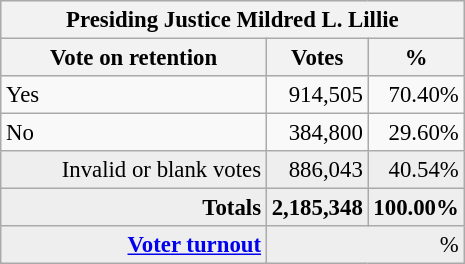<table class="wikitable" style="font-size: 95%;">
<tr style="background-color:#E9E9E9">
<th colspan=7>Presiding Justice Mildred L. Lillie</th>
</tr>
<tr style="background-color:#E9E9E9">
<th style="width: 170px">Vote on retention</th>
<th style="width: 50px">Votes</th>
<th style="width: 40px">%</th>
</tr>
<tr>
<td>Yes</td>
<td align="right">914,505</td>
<td align="right">70.40%</td>
</tr>
<tr>
<td>No</td>
<td align="right">384,800</td>
<td align="right">29.60%</td>
</tr>
<tr bgcolor="#EEEEEE">
<td align="right">Invalid or blank votes</td>
<td align="right">886,043</td>
<td align="right">40.54%</td>
</tr>
<tr bgcolor="#EEEEEE">
<td align="right"><strong>Totals</strong></td>
<td align="right"><strong>2,185,348</strong></td>
<td align="right"><strong>100.00%</strong></td>
</tr>
<tr bgcolor="#EEEEEE">
<td align="right"><strong><a href='#'>Voter turnout</a></strong></td>
<td colspan="2" align="right">%</td>
</tr>
</table>
